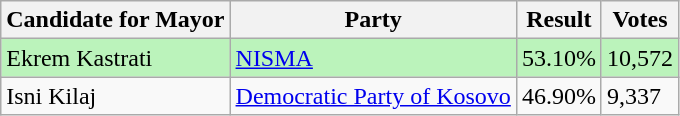<table class=wikitable>
<tr>
<th>Candidate for Mayor</th>
<th>Party</th>
<th>Result</th>
<th>Votes</th>
</tr>
<tr>
<td style="background:#BBF3BB;">Ekrem Kastrati</td>
<td style="background:#BBF3BB;"><a href='#'>NISMA</a></td>
<td style="background:#BBF3BB;">53.10%</td>
<td style="background:#BBF3BB;">10,572</td>
</tr>
<tr>
<td>Isni Kilaj</td>
<td><a href='#'>Democratic Party of Kosovo</a></td>
<td>46.90%</td>
<td>9,337</td>
</tr>
</table>
